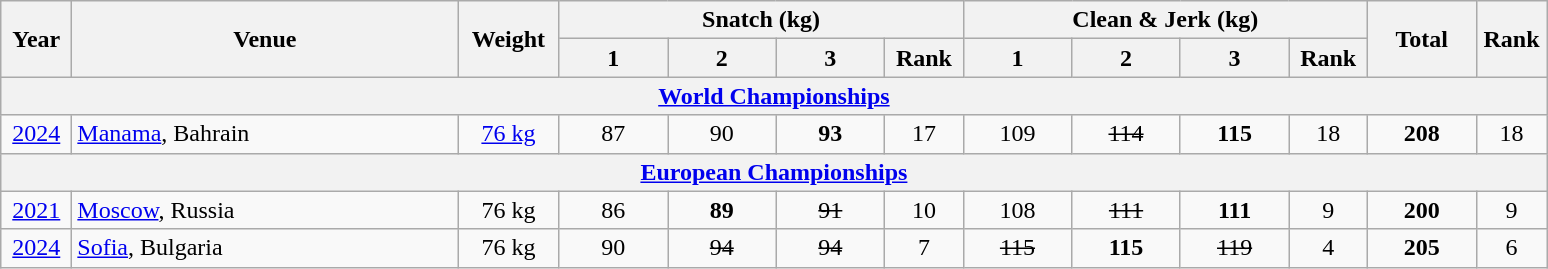<table class = "wikitable" style="text-align:center;">
<tr>
<th rowspan=2 width=40>Year</th>
<th rowspan=2 width=250>Venue</th>
<th rowspan=2 width=60>Weight</th>
<th colspan=4>Snatch (kg)</th>
<th colspan=4>Clean & Jerk (kg)</th>
<th rowspan=2 width=65>Total</th>
<th rowspan=2 width=40>Rank</th>
</tr>
<tr>
<th width=65>1</th>
<th width=65>2</th>
<th width=65>3</th>
<th width=45>Rank</th>
<th width=65>1</th>
<th width=65>2</th>
<th width=65>3</th>
<th width=45>Rank</th>
</tr>
<tr>
<th colspan=13><a href='#'>World Championships</a></th>
</tr>
<tr>
<td><a href='#'>2024</a></td>
<td align=left> <a href='#'>Manama</a>, Bahrain</td>
<td><a href='#'>76 kg</a></td>
<td>87</td>
<td>90</td>
<td><strong>93</strong></td>
<td>17</td>
<td>109</td>
<td><s>114</s></td>
<td><strong>115</strong></td>
<td>18</td>
<td><strong>208</strong></td>
<td>18</td>
</tr>
<tr>
<th colspan=13><a href='#'>European Championships</a></th>
</tr>
<tr>
<td><a href='#'>2021</a></td>
<td align=left> <a href='#'>Moscow</a>, Russia</td>
<td>76 kg</td>
<td>86</td>
<td><strong>89</strong></td>
<td><s>91</s></td>
<td>10</td>
<td>108</td>
<td><s>111</s></td>
<td><strong>111</strong></td>
<td>9</td>
<td><strong>200</strong></td>
<td>9</td>
</tr>
<tr>
<td><a href='#'>2024</a></td>
<td align=left> <a href='#'>Sofia</a>, Bulgaria</td>
<td>76 kg</td>
<td>90</td>
<td><s>94</s></td>
<td><s>94</s></td>
<td>7</td>
<td><s>115</s></td>
<td><strong>115</strong></td>
<td><s>119</s></td>
<td>4</td>
<td><strong>205</strong></td>
<td>6</td>
</tr>
</table>
